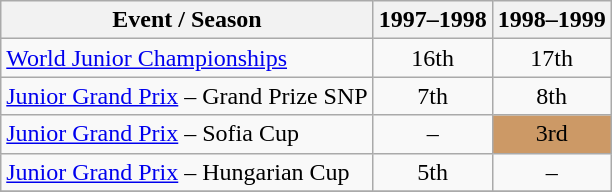<table class="wikitable">
<tr>
<th>Event / Season</th>
<th>1997–1998</th>
<th>1998–1999</th>
</tr>
<tr>
<td><a href='#'>World Junior Championships</a></td>
<td align="center">16th</td>
<td align="center">17th</td>
</tr>
<tr>
<td><a href='#'>Junior Grand Prix</a> – Grand Prize SNP</td>
<td align="center">7th</td>
<td align="center">8th</td>
</tr>
<tr>
<td><a href='#'>Junior Grand Prix</a> – Sofia Cup</td>
<td align="center">–</td>
<td align="center" bgcolor="cc9966">3rd</td>
</tr>
<tr>
<td><a href='#'>Junior Grand Prix</a> – Hungarian Cup</td>
<td align="center">5th</td>
<td align="center">–</td>
</tr>
<tr>
</tr>
</table>
